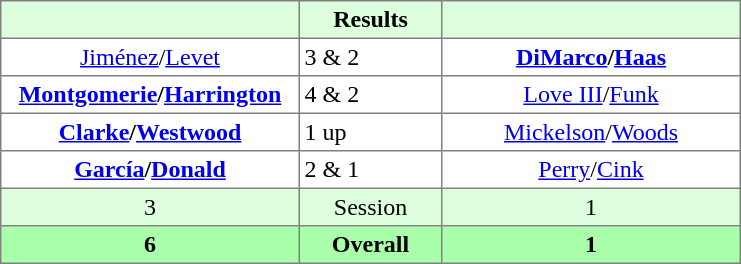<table border="1" cellpadding="3" style="border-collapse:collapse; text-align:center;">
<tr style="background:#dfd;">
<th style="width:12em;"></th>
<th style="width:5.5em;">Results</th>
<th style="width:12em;"></th>
</tr>
<tr>
<td><a href='#'>Jiménez</a>/<a href='#'>Levet</a></td>
<td align=left> 3 & 2</td>
<td><strong><a href='#'>DiMarco</a>/<a href='#'>Haas</a></strong></td>
</tr>
<tr>
<td><strong><a href='#'>Montgomerie</a>/<a href='#'>Harrington</a></strong></td>
<td align=left> 4 & 2</td>
<td><a href='#'>Love III</a>/<a href='#'>Funk</a></td>
</tr>
<tr>
<td><strong><a href='#'>Clarke</a>/<a href='#'>Westwood</a></strong></td>
<td align=left> 1 up</td>
<td><a href='#'>Mickelson</a>/<a href='#'>Woods</a></td>
</tr>
<tr>
<td><strong><a href='#'>García</a>/<a href='#'>Donald</a></strong></td>
<td align=left> 2 & 1</td>
<td><a href='#'>Perry</a>/<a href='#'>Cink</a></td>
</tr>
<tr style="background:#dfd;">
<td>3</td>
<td>Session</td>
<td>1</td>
</tr>
<tr style="background:#afa;">
<th>6</th>
<th>Overall</th>
<th>1</th>
</tr>
</table>
